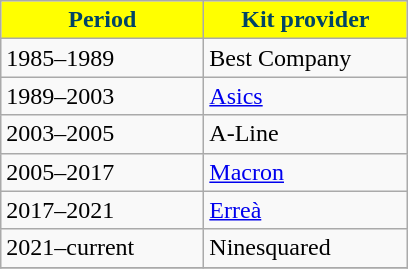<table class="wikitable" style="text-align: left">
<tr>
<th style="width:8em; color:#004466; background-color:#ffff00">Period</th>
<th style="width:8em; color:#004466; background-color:#ffff00">Kit provider</th>
</tr>
<tr>
<td>1985–1989</td>
<td>Best Company</td>
</tr>
<tr>
<td>1989–2003</td>
<td><a href='#'>Asics</a></td>
</tr>
<tr>
<td>2003–2005</td>
<td>A-Line</td>
</tr>
<tr>
<td>2005–2017</td>
<td><a href='#'>Macron</a></td>
</tr>
<tr>
<td>2017–2021</td>
<td><a href='#'>Erreà</a></td>
</tr>
<tr>
<td>2021–current</td>
<td>Ninesquared</td>
</tr>
<tr>
</tr>
</table>
